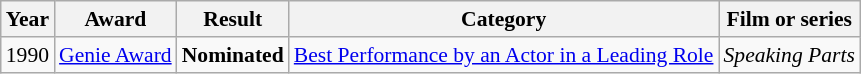<table class="wikitable" style="font-size: 90%;">
<tr>
<th>Year</th>
<th>Award</th>
<th>Result</th>
<th>Category</th>
<th>Film or series</th>
</tr>
<tr>
<td>1990</td>
<td><a href='#'>Genie Award</a></td>
<td><strong>Nominated</strong></td>
<td><a href='#'>Best Performance by an Actor in a Leading Role</a></td>
<td><em>Speaking Parts</em></td>
</tr>
</table>
